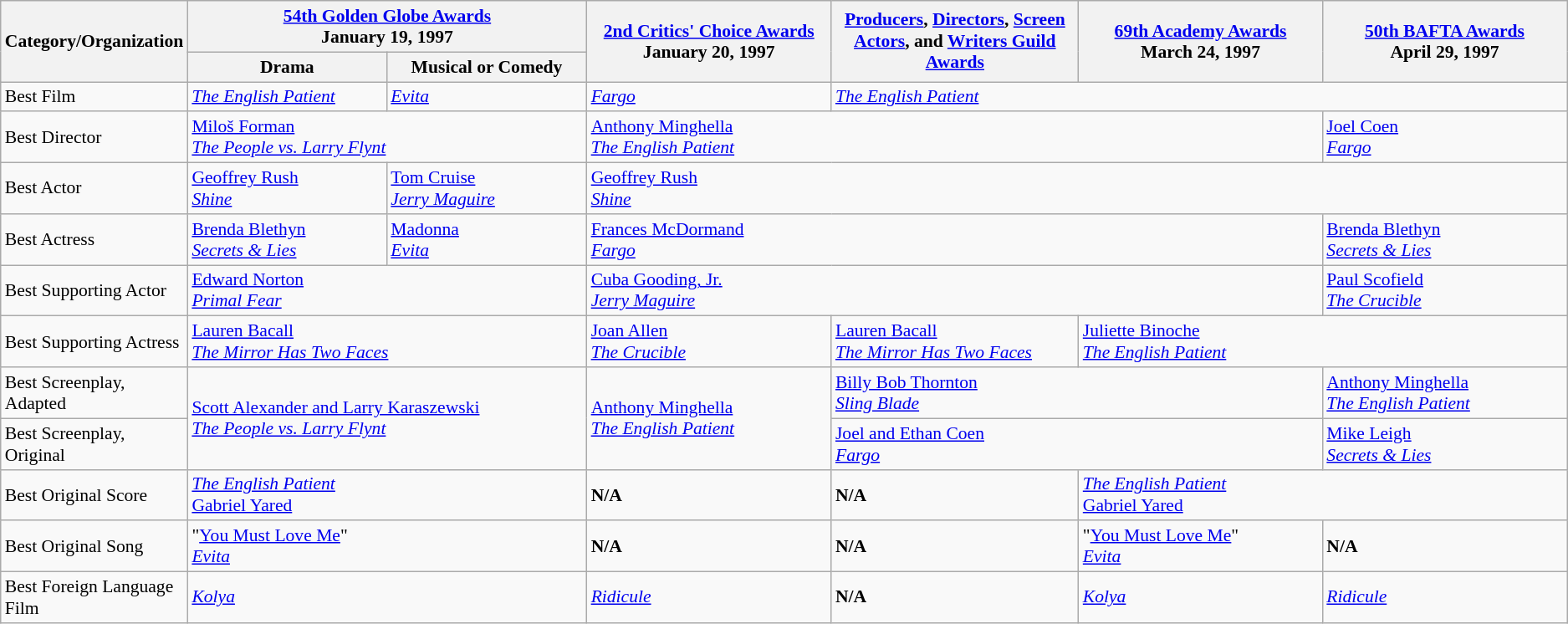<table class="wikitable" style="font-size: 90%;">
<tr>
<th rowspan="2" style="width:20px;">Category/Organization</th>
<th colspan="2" style="width:250px;"><a href='#'>54th Golden Globe Awards</a><br>January 19, 1997</th>
<th rowspan="2" style="width:250px;"><a href='#'>2nd Critics' Choice Awards</a><br>January 20, 1997</th>
<th rowspan="2" style="width:250px;"><a href='#'>Producers</a>, <a href='#'>Directors</a>, <a href='#'>Screen Actors</a>, and <a href='#'>Writers Guild Awards</a></th>
<th rowspan="2" style="width:250px;"><a href='#'>69th Academy Awards</a><br>March 24, 1997</th>
<th rowspan="2" style="width:250px;"><a href='#'>50th BAFTA Awards</a><br>April 29, 1997</th>
</tr>
<tr>
<th width=200>Drama</th>
<th style="width:200px;">Musical or Comedy</th>
</tr>
<tr>
<td>Best Film</td>
<td><em><a href='#'>The English Patient</a></em></td>
<td><em><a href='#'>Evita</a></em></td>
<td><em><a href='#'>Fargo</a></em></td>
<td colspan="3"><em><a href='#'>The English Patient</a></em></td>
</tr>
<tr>
<td>Best Director</td>
<td colspan=2><a href='#'>Miloš Forman</a><br><em><a href='#'>The People vs. Larry Flynt</a></em></td>
<td colspan=3><a href='#'>Anthony Minghella</a><br><em><a href='#'>The English Patient</a></em></td>
<td><a href='#'>Joel Coen</a><br><em><a href='#'>Fargo</a></em></td>
</tr>
<tr>
<td>Best Actor</td>
<td><a href='#'>Geoffrey Rush</a><br><em><a href='#'>Shine</a></em></td>
<td><a href='#'>Tom Cruise</a><br><em><a href='#'>Jerry Maguire</a></em></td>
<td colspan="4"><a href='#'>Geoffrey Rush</a><br><em><a href='#'>Shine</a></em></td>
</tr>
<tr>
<td>Best Actress</td>
<td><a href='#'>Brenda Blethyn</a><br><em><a href='#'>Secrets & Lies</a></em></td>
<td><a href='#'>Madonna</a><br><em><a href='#'>Evita</a></em></td>
<td colspan="3"><a href='#'>Frances McDormand</a><br><em><a href='#'>Fargo</a></em></td>
<td><a href='#'>Brenda Blethyn</a><br><em><a href='#'>Secrets & Lies</a></em></td>
</tr>
<tr>
<td>Best Supporting Actor</td>
<td colspan="2"><a href='#'>Edward Norton</a><br><em><a href='#'>Primal Fear</a></em></td>
<td colspan="3"><a href='#'>Cuba Gooding, Jr.</a><br><em><a href='#'>Jerry Maguire</a></em></td>
<td><a href='#'>Paul Scofield</a><br><em><a href='#'>The Crucible</a></em></td>
</tr>
<tr>
<td>Best Supporting Actress</td>
<td colspan="2"><a href='#'>Lauren Bacall</a><br><em><a href='#'>The Mirror Has Two Faces</a></em></td>
<td><a href='#'>Joan Allen</a><br><em><a href='#'>The Crucible</a></em></td>
<td><a href='#'>Lauren Bacall</a><br><em><a href='#'>The Mirror Has Two Faces</a></em></td>
<td colspan="2"><a href='#'>Juliette Binoche</a><br><em><a href='#'>The English Patient</a></em></td>
</tr>
<tr>
<td>Best Screenplay, Adapted</td>
<td rowspan="2" colspan="2"><a href='#'>Scott Alexander and Larry Karaszewski</a><br><em><a href='#'>The People vs. Larry Flynt</a></em></td>
<td rowspan="2"><a href='#'>Anthony Minghella</a><br><em><a href='#'>The English Patient</a></em></td>
<td colspan=2><a href='#'>Billy Bob Thornton</a><br><em><a href='#'>Sling Blade</a></em></td>
<td><a href='#'>Anthony Minghella</a><br><em><a href='#'>The English Patient</a></em></td>
</tr>
<tr>
<td>Best Screenplay, Original</td>
<td colspan=2><a href='#'>Joel and Ethan Coen</a><br><em><a href='#'>Fargo</a></em></td>
<td><a href='#'>Mike Leigh</a><br><em><a href='#'>Secrets & Lies</a></em></td>
</tr>
<tr>
<td>Best Original Score</td>
<td colspan="2"><em><a href='#'>The English Patient</a></em><br><a href='#'>Gabriel Yared</a></td>
<td><strong>N/A</strong></td>
<td><strong>N/A</strong></td>
<td colspan="2"><em><a href='#'>The English Patient</a></em><br><a href='#'>Gabriel Yared</a></td>
</tr>
<tr>
<td>Best Original Song</td>
<td colspan="2">"<a href='#'>You Must Love Me</a>"<br><em><a href='#'>Evita</a></em></td>
<td><strong>N/A</strong></td>
<td><strong>N/A</strong></td>
<td>"<a href='#'>You Must Love Me</a>"<br><em><a href='#'>Evita</a></em></td>
<td><strong>N/A</strong></td>
</tr>
<tr>
<td>Best Foreign Language Film</td>
<td colspan="2"><em><a href='#'>Kolya</a></em></td>
<td><em><a href='#'>Ridicule</a></em></td>
<td><strong>N/A</strong></td>
<td><em><a href='#'>Kolya</a></em></td>
<td><em><a href='#'>Ridicule</a></em></td>
</tr>
</table>
